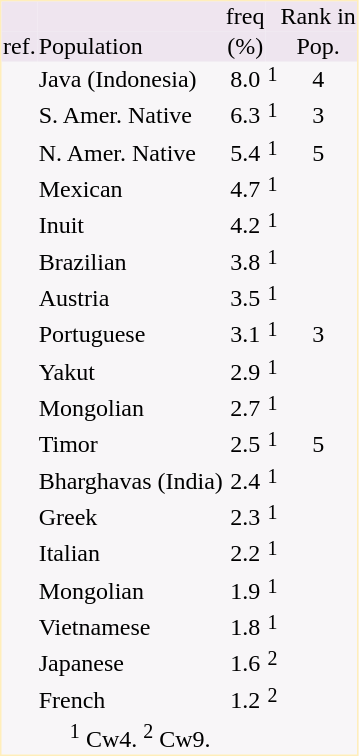<table border="0" cellspacing="0" cellpadding="1" align="left" style="text-align:center; margin-right: 2em;  border:1px #ffeebb solid; background:#f8f6f8; ">
<tr style="background:#efe5ef">
<td></td>
<td></td>
<td>freq</td>
<td></td>
<td>Rank in</td>
</tr>
<tr style="background:#eee5ef">
<td>ref.</td>
<td align="left">Population</td>
<td>(%)</td>
<td></td>
<td>Pop.</td>
</tr>
<tr>
<td></td>
<td align="left">Java (Indonesia)</td>
<td>8.0</td>
<td><sup>1</sup></td>
<td>4</td>
</tr>
<tr>
<td></td>
<td align="left">S. Amer. Native</td>
<td>6.3</td>
<td><sup>1</sup></td>
<td>3</td>
</tr>
<tr>
<td></td>
<td align="left">N. Amer. Native</td>
<td>5.4</td>
<td><sup>1</sup></td>
<td>5</td>
</tr>
<tr>
<td></td>
<td align="left">Mexican</td>
<td>4.7</td>
<td><sup>1</sup></td>
<td></td>
</tr>
<tr>
<td></td>
<td align="left">Inuit</td>
<td>4.2</td>
<td><sup>1</sup></td>
<td></td>
</tr>
<tr>
<td></td>
<td align="left">Brazilian</td>
<td>3.8</td>
<td><sup>1</sup></td>
<td></td>
</tr>
<tr>
<td></td>
<td align="left">Austria</td>
<td>3.5</td>
<td><sup>1</sup></td>
<td></td>
</tr>
<tr>
<td></td>
<td align="left">Portuguese</td>
<td>3.1</td>
<td><sup>1</sup></td>
<td>3</td>
</tr>
<tr>
<td></td>
<td align="left">Yakut</td>
<td>2.9</td>
<td><sup>1</sup></td>
<td></td>
</tr>
<tr>
<td></td>
<td align="left">Mongolian</td>
<td>2.7</td>
<td><sup>1</sup></td>
<td></td>
</tr>
<tr>
<td></td>
<td align="left">Timor</td>
<td>2.5</td>
<td><sup>1</sup></td>
<td>5</td>
</tr>
<tr>
<td></td>
<td align="left">Bharghavas (India)</td>
<td>2.4</td>
<td><sup>1</sup></td>
<td></td>
</tr>
<tr>
<td></td>
<td align="left">Greek</td>
<td>2.3</td>
<td><sup>1</sup></td>
<td></td>
</tr>
<tr>
<td></td>
<td align="left">Italian</td>
<td>2.2</td>
<td><sup>1</sup></td>
<td></td>
</tr>
<tr>
<td></td>
<td align="left">Mongolian</td>
<td>1.9</td>
<td><sup>1</sup></td>
<td></td>
</tr>
<tr>
<td></td>
<td align="left">Vietnamese</td>
<td>1.8</td>
<td><sup>1</sup></td>
<td></td>
</tr>
<tr>
<td></td>
<td align="left">Japanese</td>
<td>1.6</td>
<td><sup>2</sup></td>
<td></td>
</tr>
<tr>
<td></td>
<td align="left">French</td>
<td>1.2</td>
<td><sup>2</sup></td>
<td></td>
</tr>
<tr>
<td colspan = "4"><sup>1</sup> Cw4. <sup>2</sup> Cw9.</td>
</tr>
</table>
